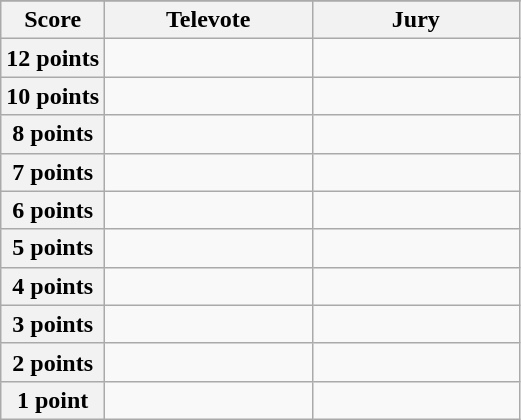<table class="wikitable">
<tr>
</tr>
<tr>
<th scope="col" width="20%">Score</th>
<th scope="col" width="40%">Televote</th>
<th scope="col" width="40%">Jury</th>
</tr>
<tr>
<th scope="row">12 points</th>
<td></td>
<td></td>
</tr>
<tr>
<th scope="row">10 points</th>
<td></td>
<td></td>
</tr>
<tr>
<th scope="row">8 points</th>
<td></td>
<td></td>
</tr>
<tr>
<th scope="row">7 points</th>
<td></td>
<td></td>
</tr>
<tr>
<th scope="row">6 points</th>
<td></td>
<td></td>
</tr>
<tr>
<th scope="row">5 points</th>
<td></td>
<td></td>
</tr>
<tr>
<th scope="row">4 points</th>
<td></td>
<td></td>
</tr>
<tr>
<th scope="row">3 points</th>
<td></td>
<td></td>
</tr>
<tr>
<th scope="row">2 points</th>
<td></td>
<td></td>
</tr>
<tr>
<th scope="row">1 point</th>
<td></td>
<td></td>
</tr>
</table>
